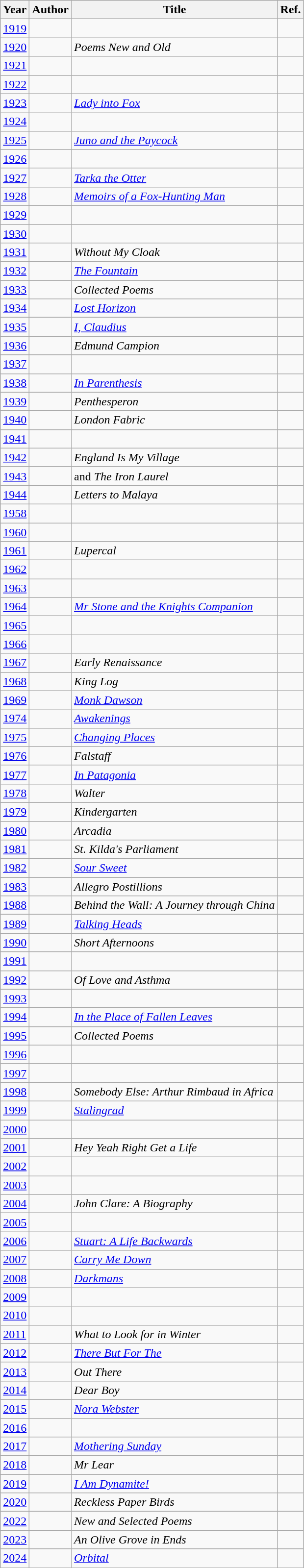<table class="wikitable sortable mw-collapsible">
<tr>
<th>Year</th>
<th>Author</th>
<th>Title</th>
<th>Ref.</th>
</tr>
<tr>
<td><a href='#'>1919</a></td>
<td></td>
<td><em></em></td>
<td></td>
</tr>
<tr>
<td><a href='#'>1920</a></td>
<td></td>
<td><em>Poems New and Old</em></td>
<td></td>
</tr>
<tr>
<td><a href='#'>1921</a></td>
<td></td>
<td><em></em></td>
<td></td>
</tr>
<tr>
<td><a href='#'>1922</a></td>
<td></td>
<td><em></em></td>
<td></td>
</tr>
<tr>
<td><a href='#'>1923</a></td>
<td></td>
<td><em><a href='#'>Lady into Fox</a></em></td>
<td></td>
</tr>
<tr>
<td><a href='#'>1924</a></td>
<td></td>
<td><em></em></td>
<td></td>
</tr>
<tr>
<td><a href='#'>1925</a></td>
<td></td>
<td><em><a href='#'>Juno and the Paycock</a></em></td>
<td></td>
</tr>
<tr>
<td><a href='#'>1926</a></td>
<td></td>
<td><em></em></td>
<td></td>
</tr>
<tr>
<td><a href='#'>1927</a></td>
<td></td>
<td><em><a href='#'>Tarka the Otter</a></em></td>
<td></td>
</tr>
<tr>
<td><a href='#'>1928</a></td>
<td></td>
<td><em><a href='#'>Memoirs of a Fox-Hunting Man</a></em></td>
<td></td>
</tr>
<tr>
<td><a href='#'>1929</a></td>
<td></td>
<td><em></em></td>
<td></td>
</tr>
<tr>
<td><a href='#'>1930</a></td>
<td></td>
<td><em></em></td>
<td></td>
</tr>
<tr>
<td><a href='#'>1931</a></td>
<td></td>
<td><em>Without My Cloak</em></td>
<td></td>
</tr>
<tr>
<td><a href='#'>1932</a></td>
<td></td>
<td><em><a href='#'>The Fountain</a></em></td>
<td></td>
</tr>
<tr>
<td><a href='#'>1933</a></td>
<td></td>
<td><em>Collected Poems</em></td>
<td></td>
</tr>
<tr>
<td><a href='#'>1934</a></td>
<td></td>
<td><em><a href='#'>Lost Horizon</a></em></td>
<td></td>
</tr>
<tr>
<td><a href='#'>1935</a></td>
<td></td>
<td><em><a href='#'>I, Claudius</a></em></td>
<td></td>
</tr>
<tr>
<td><a href='#'>1936</a></td>
<td></td>
<td><em>Edmund Campion</em></td>
<td></td>
</tr>
<tr>
<td><a href='#'>1937</a></td>
<td></td>
<td><em></em></td>
<td></td>
</tr>
<tr>
<td><a href='#'>1938</a></td>
<td></td>
<td><em><a href='#'>In Parenthesis</a></em></td>
<td></td>
</tr>
<tr>
<td><a href='#'>1939</a></td>
<td></td>
<td><em>Penthesperon</em></td>
<td></td>
</tr>
<tr>
<td><a href='#'>1940</a></td>
<td></td>
<td><em>London Fabric</em></td>
<td></td>
</tr>
<tr>
<td><a href='#'>1941</a></td>
<td></td>
<td><em></em></td>
<td></td>
</tr>
<tr>
<td><a href='#'>1942</a></td>
<td></td>
<td><em>England Is My Village</em></td>
<td></td>
</tr>
<tr>
<td><a href='#'>1943</a></td>
<td></td>
<td><em></em> and <em>The Iron Laurel</em></td>
<td></td>
</tr>
<tr>
<td><a href='#'>1944</a></td>
<td></td>
<td><em>Letters to Malaya</em></td>
<td></td>
</tr>
<tr>
<td><a href='#'>1958</a></td>
<td></td>
<td><em> </em></td>
<td></td>
</tr>
<tr>
<td><a href='#'>1960</a></td>
<td></td>
<td><em></em></td>
<td></td>
</tr>
<tr>
<td><a href='#'>1961</a></td>
<td></td>
<td><em>Lupercal</em></td>
<td></td>
</tr>
<tr>
<td><a href='#'>1962</a></td>
<td></td>
<td><em></em></td>
<td></td>
</tr>
<tr>
<td><a href='#'>1963</a></td>
<td></td>
<td><em></em></td>
<td></td>
</tr>
<tr>
<td><a href='#'>1964</a></td>
<td></td>
<td><em><a href='#'>Mr Stone and the Knights Companion</a></em></td>
<td></td>
</tr>
<tr>
<td><a href='#'>1965</a></td>
<td></td>
<td><em></em></td>
<td></td>
</tr>
<tr>
<td><a href='#'>1966</a></td>
<td></td>
<td><em></em></td>
<td></td>
</tr>
<tr>
<td><a href='#'>1967</a></td>
<td></td>
<td><em>Early Renaissance</em></td>
<td></td>
</tr>
<tr>
<td><a href='#'>1968</a></td>
<td></td>
<td><em>King Log</em></td>
<td></td>
</tr>
<tr>
<td><a href='#'>1969</a></td>
<td></td>
<td><em><a href='#'>Monk Dawson</a></em></td>
<td></td>
</tr>
<tr>
<td><a href='#'>1974</a></td>
<td></td>
<td><em><a href='#'>Awakenings</a></em></td>
<td></td>
</tr>
<tr>
<td><a href='#'>1975</a></td>
<td></td>
<td><em><a href='#'>Changing Places</a></em></td>
<td></td>
</tr>
<tr>
<td><a href='#'>1976</a></td>
<td></td>
<td><em>Falstaff</em></td>
<td></td>
</tr>
<tr>
<td><a href='#'>1977</a></td>
<td></td>
<td><em><a href='#'>In Patagonia</a></em></td>
<td></td>
</tr>
<tr>
<td><a href='#'>1978</a></td>
<td></td>
<td><em>Walter</em></td>
<td></td>
</tr>
<tr>
<td><a href='#'>1979</a></td>
<td></td>
<td><em>Kindergarten</em></td>
<td></td>
</tr>
<tr>
<td><a href='#'>1980</a></td>
<td></td>
<td><em>Arcadia</em></td>
<td></td>
</tr>
<tr>
<td><a href='#'>1981</a></td>
<td></td>
<td><em>St. Kilda's Parliament</em></td>
<td></td>
</tr>
<tr>
<td><a href='#'>1982</a></td>
<td></td>
<td><em><a href='#'>Sour Sweet</a></em></td>
<td></td>
</tr>
<tr>
<td><a href='#'>1983</a></td>
<td></td>
<td><em>Allegro Postillions</em></td>
<td></td>
</tr>
<tr>
<td><a href='#'>1988</a></td>
<td></td>
<td><em>Behind the Wall: A Journey through China</em></td>
<td></td>
</tr>
<tr>
<td><a href='#'>1989</a></td>
<td></td>
<td><em><a href='#'>Talking Heads</a></em></td>
<td></td>
</tr>
<tr>
<td><a href='#'>1990</a></td>
<td></td>
<td><em>Short Afternoons</em></td>
<td></td>
</tr>
<tr>
<td><a href='#'>1991</a></td>
<td></td>
<td><em></em></td>
<td></td>
</tr>
<tr>
<td><a href='#'>1992</a></td>
<td></td>
<td><em>Of Love and Asthma</em></td>
<td></td>
</tr>
<tr>
<td><a href='#'>1993</a></td>
<td></td>
<td><em></em></td>
<td></td>
</tr>
<tr>
<td><a href='#'>1994</a></td>
<td></td>
<td><em><a href='#'>In the Place of Fallen Leaves</a></em></td>
<td></td>
</tr>
<tr>
<td><a href='#'>1995</a></td>
<td></td>
<td><em>Collected Poems</em></td>
<td></td>
</tr>
<tr>
<td><a href='#'>1996</a></td>
<td></td>
<td><em></em></td>
<td></td>
</tr>
<tr>
<td><a href='#'>1997</a></td>
<td></td>
<td><em></em></td>
<td></td>
</tr>
<tr>
<td><a href='#'>1998</a></td>
<td></td>
<td><em>Somebody Else: Arthur Rimbaud in Africa</em></td>
<td></td>
</tr>
<tr>
<td><a href='#'>1999</a></td>
<td></td>
<td><em><a href='#'>Stalingrad</a></em></td>
<td></td>
</tr>
<tr>
<td><a href='#'>2000</a></td>
<td></td>
<td><em></em></td>
<td></td>
</tr>
<tr>
<td><a href='#'>2001</a></td>
<td></td>
<td><em>Hey Yeah Right Get a Life</em></td>
<td></td>
</tr>
<tr>
<td><a href='#'>2002</a></td>
<td></td>
<td><em></em></td>
<td></td>
</tr>
<tr>
<td><a href='#'>2003</a></td>
<td></td>
<td><em></em></td>
<td></td>
</tr>
<tr>
<td><a href='#'>2004</a></td>
<td></td>
<td><em>John Clare: A Biography</em></td>
<td></td>
</tr>
<tr>
<td><a href='#'>2005</a></td>
<td></td>
<td><em></em></td>
<td></td>
</tr>
<tr>
<td><a href='#'>2006</a></td>
<td></td>
<td><em><a href='#'>Stuart: A Life Backwards</a></em></td>
<td></td>
</tr>
<tr>
<td><a href='#'>2007</a></td>
<td></td>
<td><em><a href='#'>Carry Me Down</a></em></td>
<td></td>
</tr>
<tr>
<td><a href='#'>2008</a></td>
<td></td>
<td><em><a href='#'>Darkmans</a></em></td>
<td></td>
</tr>
<tr>
<td><a href='#'>2009</a></td>
<td></td>
<td><em></em></td>
<td></td>
</tr>
<tr>
<td><a href='#'>2010</a></td>
<td></td>
<td><em></em></td>
<td></td>
</tr>
<tr>
<td><a href='#'>2011</a></td>
<td></td>
<td><em>What to Look for in Winter</em></td>
<td></td>
</tr>
<tr>
<td><a href='#'>2012</a></td>
<td></td>
<td><em><a href='#'>There But For The</a></em></td>
<td></td>
</tr>
<tr>
<td><a href='#'>2013</a></td>
<td></td>
<td><em>Out There</em></td>
<td></td>
</tr>
<tr>
<td><a href='#'>2014</a></td>
<td></td>
<td><em>Dear Boy</em></td>
<td></td>
</tr>
<tr>
<td><a href='#'>2015</a></td>
<td></td>
<td><em><a href='#'>Nora Webster</a></em></td>
<td></td>
</tr>
<tr>
<td><a href='#'>2016</a></td>
<td></td>
<td><em></em></td>
<td></td>
</tr>
<tr>
<td><a href='#'>2017</a></td>
<td></td>
<td><em><a href='#'>Mothering Sunday</a></em></td>
<td></td>
</tr>
<tr>
<td><a href='#'>2018</a></td>
<td></td>
<td><em>Mr Lear</em></td>
<td></td>
</tr>
<tr>
<td><a href='#'>2019</a></td>
<td></td>
<td><em><a href='#'>I Am Dynamite!</a></em></td>
<td></td>
</tr>
<tr>
<td><a href='#'>2020</a></td>
<td></td>
<td><em>Reckless Paper Birds</em></td>
<td></td>
</tr>
<tr>
<td><a href='#'>2022</a></td>
<td></td>
<td><em>New and Selected Poems</em></td>
<td></td>
</tr>
<tr>
<td><a href='#'>2023</a></td>
<td></td>
<td><em>An Olive Grove in Ends</em></td>
<td></td>
</tr>
<tr>
<td><a href='#'>2024</a></td>
<td></td>
<td><em><a href='#'>Orbital</a></em></td>
<td></td>
</tr>
</table>
